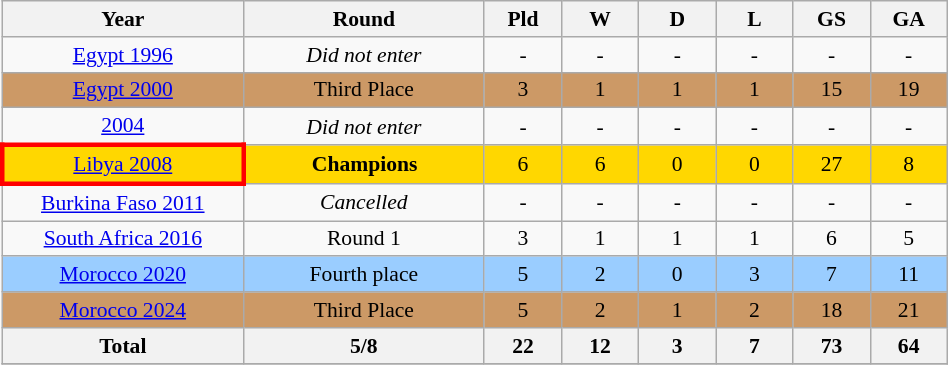<table class="wikitable" width=50% style="text-align: center; font-size:90%;">
<tr>
<th width=25%>Year</th>
<th width=25%>Round</th>
<th width=8%>Pld</th>
<th width=8%>W</th>
<th width=8%>D</th>
<th width=8%>L</th>
<th width=8%>GS</th>
<th width=8%>GA</th>
</tr>
<tr>
<td><a href='#'>Egypt 1996</a></td>
<td><em>Did not enter</em></td>
<td>-</td>
<td>-</td>
<td>-</td>
<td>-</td>
<td>-</td>
<td>-</td>
</tr>
<tr bgcolor="#cc9966">
<td><a href='#'>Egypt 2000</a></td>
<td>Third Place</td>
<td>3</td>
<td>1</td>
<td>1</td>
<td>1</td>
<td>15</td>
<td>19</td>
</tr>
<tr>
<td><a href='#'>2004</a></td>
<td><em>Did not enter</em></td>
<td>-</td>
<td>-</td>
<td>-</td>
<td>-</td>
<td>-</td>
<td>-</td>
</tr>
<tr bgcolor=gold>
<td style="border: 3px solid red"><a href='#'>Libya 2008</a></td>
<td><strong>Champions</strong></td>
<td>6</td>
<td>6</td>
<td>0</td>
<td>0</td>
<td>27</td>
<td>8</td>
</tr>
<tr>
<td><a href='#'>Burkina Faso 2011</a></td>
<td><em>Cancelled</em></td>
<td>-</td>
<td>-</td>
<td>-</td>
<td>-</td>
<td>-</td>
<td>-</td>
</tr>
<tr>
<td><a href='#'>South Africa 2016</a></td>
<td>Round 1</td>
<td>3</td>
<td>1</td>
<td>1</td>
<td>1</td>
<td>6</td>
<td>5</td>
</tr>
<tr style="background:#9acdff;">
<td><a href='#'>Morocco 2020</a></td>
<td>Fourth place</td>
<td>5</td>
<td>2</td>
<td>0</td>
<td>3</td>
<td>7</td>
<td>11</td>
</tr>
<tr bgcolor="#cc9966">
<td><a href='#'>Morocco 2024</a></td>
<td>Third Place</td>
<td>5</td>
<td>2</td>
<td>1</td>
<td>2</td>
<td>18</td>
<td>21</td>
</tr>
<tr>
<th><strong>Total</strong></th>
<th>5/8</th>
<th>22</th>
<th>12</th>
<th>3</th>
<th>7</th>
<th>73</th>
<th>64</th>
</tr>
<tr>
</tr>
</table>
